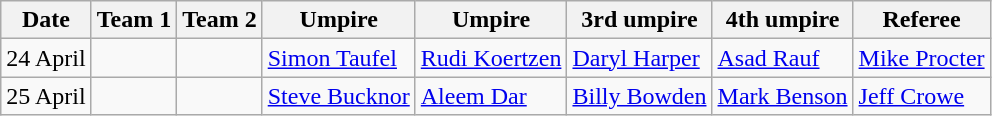<table class="wikitable">
<tr>
<th>Date</th>
<th>Team 1</th>
<th>Team 2</th>
<th>Umpire</th>
<th>Umpire</th>
<th>3rd umpire</th>
<th>4th umpire</th>
<th>Referee</th>
</tr>
<tr>
<td>24 April</td>
<td></td>
<td></td>
<td><a href='#'>Simon Taufel</a></td>
<td><a href='#'>Rudi Koertzen</a></td>
<td><a href='#'>Daryl Harper</a></td>
<td><a href='#'>Asad Rauf</a></td>
<td><a href='#'>Mike Procter</a></td>
</tr>
<tr>
<td>25 April</td>
<td></td>
<td></td>
<td><a href='#'>Steve Bucknor</a></td>
<td><a href='#'>Aleem Dar</a></td>
<td><a href='#'>Billy Bowden</a></td>
<td><a href='#'>Mark Benson</a></td>
<td><a href='#'>Jeff Crowe</a></td>
</tr>
</table>
